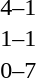<table cellspacing=1 width=70%>
<tr>
<th width=25%></th>
<th width=30%></th>
<th width=15%></th>
<th width=30%></th>
</tr>
<tr>
<td></td>
<td align=right></td>
<td align=center>4–1</td>
<td></td>
</tr>
<tr>
<td></td>
<td align=right></td>
<td align=center>1–1</td>
<td></td>
</tr>
<tr>
<td></td>
<td align=right></td>
<td align=center>0–7</td>
<td></td>
</tr>
</table>
